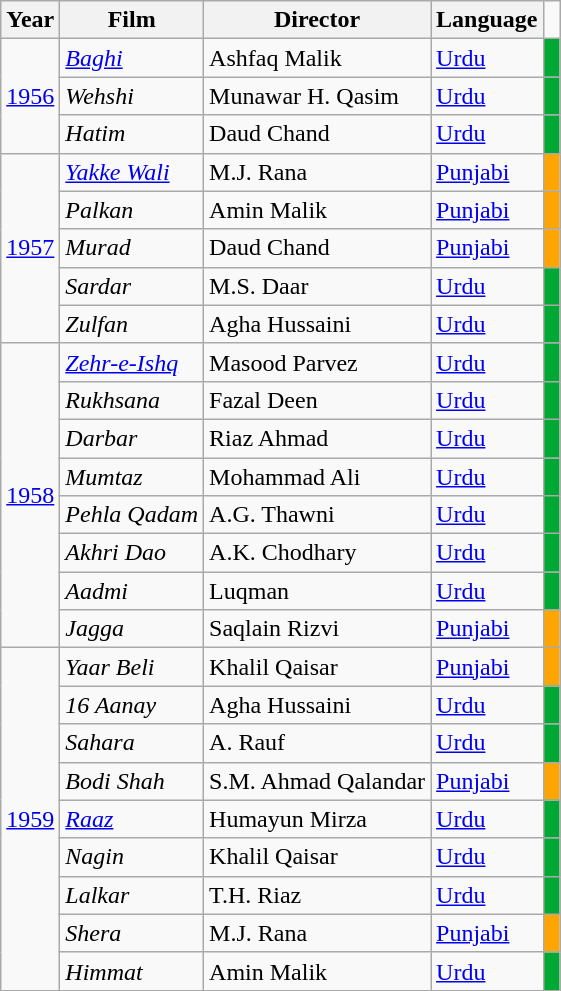<table class="wikitable sortable">
<tr>
<th>Year</th>
<th>Film</th>
<th>Director</th>
<th>Language</th>
</tr>
<tr>
<td rowspan=3><a href='#'>1956</a></td>
<td><em><a href='#'>Baghi</a></em></td>
<td>Ashfaq Malik</td>
<td><a href='#'>Urdu</a></td>
<td style="background:#00A933; "> </td>
</tr>
<tr>
<td><em>Wehshi</em></td>
<td>Munawar H. Qasim</td>
<td><a href='#'>Urdu</a></td>
<td style="background:#00A933; "> </td>
</tr>
<tr>
<td><em>Hatim</em></td>
<td>Daud Chand</td>
<td><a href='#'>Urdu</a></td>
<td style="background:#00A933; "> </td>
</tr>
<tr>
<td rowspan=5><a href='#'>1957</a></td>
<td><em><a href='#'>Yakke Wali</a></em></td>
<td>M.J. Rana</td>
<td><a href='#'>Punjabi</a></td>
<td style="background:#FFA500; "> </td>
</tr>
<tr>
<td><em>Palkan</em></td>
<td>Amin Malik</td>
<td><a href='#'>Punjabi</a></td>
<td style="background:#FFA500; "> </td>
</tr>
<tr>
<td><em>Murad</em></td>
<td>Daud Chand</td>
<td><a href='#'>Punjabi</a></td>
<td style="background:#FFA500; "> </td>
</tr>
<tr>
<td><em>Sardar</em></td>
<td>M.S. Daar</td>
<td><a href='#'>Urdu</a></td>
<td style="background:#00A933; "> </td>
</tr>
<tr>
<td><em>Zulfan</em></td>
<td>Agha Hussaini</td>
<td><a href='#'>Urdu</a></td>
<td style="background:#00A933; "> </td>
</tr>
<tr>
<td rowspan=8><a href='#'>1958</a></td>
<td><em><a href='#'>Zehr-e-Ishq</a></em></td>
<td>Masood Parvez</td>
<td><a href='#'>Urdu</a></td>
<td style="background:#00A933; "> </td>
</tr>
<tr>
<td><em>Rukhsana</em></td>
<td>Fazal Deen</td>
<td><a href='#'>Urdu</a></td>
<td style="background:#00A933; "> </td>
</tr>
<tr>
<td><em>Darbar</em></td>
<td>Riaz Ahmad</td>
<td><a href='#'>Urdu</a></td>
<td style="background:#00A933; "> </td>
</tr>
<tr>
<td><em>Mumtaz</em></td>
<td>Mohammad Ali</td>
<td><a href='#'>Urdu</a></td>
<td style="background:#00A933; "> </td>
</tr>
<tr>
<td><em>Pehla Qadam </em></td>
<td>A.G. Thawni</td>
<td><a href='#'>Urdu</a></td>
<td style="background:#00A933; "> </td>
</tr>
<tr>
<td><em>Akhri Dao</em></td>
<td>A.K. Chodhary</td>
<td><a href='#'>Urdu</a></td>
<td style="background:#00A933; "> </td>
</tr>
<tr>
<td><em>Aadmi</em></td>
<td>Luqman</td>
<td><a href='#'>Urdu</a></td>
<td style="background:#00A933; "> </td>
</tr>
<tr>
<td><em>Jagga</em></td>
<td>Saqlain Rizvi</td>
<td><a href='#'>Punjabi</a></td>
<td style="background:#FFA500; "> </td>
</tr>
<tr>
<td rowspan=9><a href='#'>1959</a></td>
<td><em>Yaar Beli</em></td>
<td>Khalil Qaisar</td>
<td><a href='#'>Punjabi</a></td>
<td style="background:#FFA500; "> </td>
</tr>
<tr>
<td><em>16 Aanay</em></td>
<td>Agha Hussaini</td>
<td><a href='#'>Urdu</a></td>
<td style="background:#00A933; "> </td>
</tr>
<tr>
<td><em>Sahara</em></td>
<td>A. Rauf</td>
<td><a href='#'>Urdu</a></td>
<td style="background:#00A933; "> </td>
</tr>
<tr>
<td><em>Bodi Shah</em></td>
<td>S.M. Ahmad Qalandar</td>
<td><a href='#'>Punjabi</a></td>
<td style="background:#FFA500; "> </td>
</tr>
<tr>
<td><em><a href='#'>Raaz</a></em></td>
<td>Humayun Mirza</td>
<td><a href='#'>Urdu</a></td>
<td style="background:#00A933; "> </td>
</tr>
<tr>
<td><em>Nagin</em></td>
<td>Khalil Qaisar</td>
<td><a href='#'>Urdu</a></td>
<td style="background:#00A933; "> </td>
</tr>
<tr>
<td><em>Lalkar</em></td>
<td>T.H. Riaz</td>
<td><a href='#'>Urdu</a></td>
<td style="background:#00A933; "> </td>
</tr>
<tr>
<td><em>Shera</em></td>
<td>M.J. Rana</td>
<td><a href='#'>Punjabi</a></td>
<td style="background:#FFA500; "> </td>
</tr>
<tr>
<td><em>Himmat</em></td>
<td>Amin Malik</td>
<td><a href='#'>Urdu</a></td>
<td style="background:#00A933; "> </td>
</tr>
<tr>
</tr>
</table>
